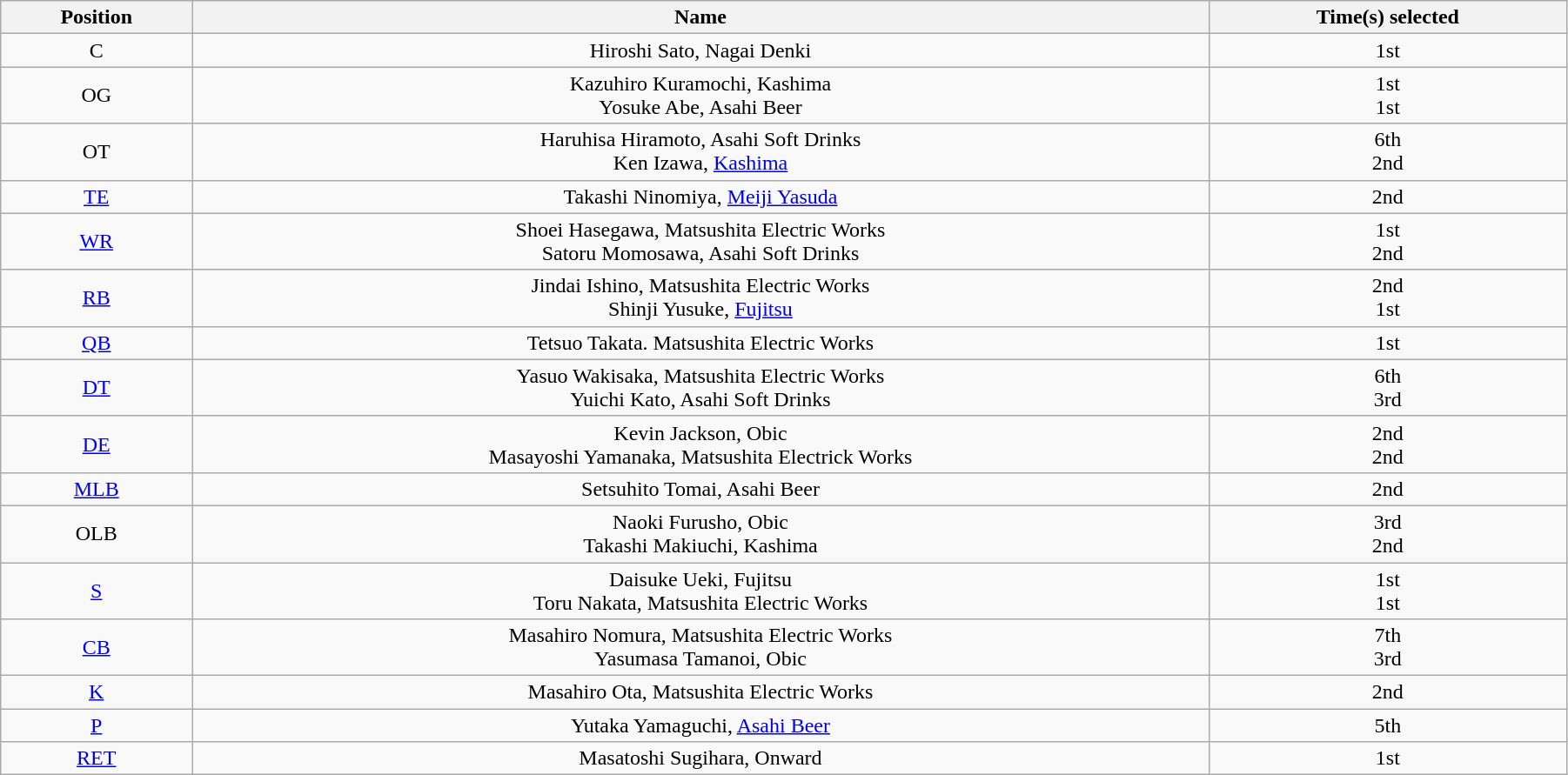<table class="wikitable" style="text-align:Center;width:95%;">
<tr>
<th>Position</th>
<th>Name</th>
<th>Time(s) selected</th>
</tr>
<tr>
<td>C</td>
<td>Hiroshi Sato, Nagai Denki</td>
<td>1st</td>
</tr>
<tr>
<td>OG</td>
<td>Kazuhiro Kuramochi, Kashima<br>Yosuke Abe, Asahi Beer</td>
<td>1st<br>1st</td>
</tr>
<tr>
<td>OT</td>
<td>Haruhisa Hiramoto, Asahi Soft Drinks<br>Ken Izawa, <a href='#'>Kashima</a></td>
<td>6th<br>2nd</td>
</tr>
<tr>
<td><a href='#'>TE</a></td>
<td>Takashi Ninomiya, <a href='#'>Meiji Yasuda</a></td>
<td>2nd</td>
</tr>
<tr>
<td><a href='#'>WR</a></td>
<td>Shoei Hasegawa, Matsushita Electric Works<br>Satoru Momosawa, Asahi Soft Drinks</td>
<td>1st<br>2nd</td>
</tr>
<tr>
<td><a href='#'>RB</a></td>
<td>Jindai Ishino, Matsushita Electric Works<br>Shinji Yusuke, <a href='#'>Fujitsu</a></td>
<td>2nd<br>1st</td>
</tr>
<tr>
<td><a href='#'>QB</a></td>
<td>Tetsuo Takata. Matsushita Electric Works</td>
<td>1st</td>
</tr>
<tr>
<td><a href='#'>DT</a></td>
<td>Yasuo Wakisaka, Matsushita Electric Works<br>Yuichi Kato, Asahi Soft Drinks</td>
<td>6th<br>3rd</td>
</tr>
<tr>
<td><a href='#'>DE</a></td>
<td>Kevin Jackson, Obic<br>Masayoshi Yamanaka, Matsushita Electrick Works</td>
<td>2nd<br>2nd</td>
</tr>
<tr>
<td><a href='#'>MLB</a></td>
<td>Setsuhito Tomai, Asahi Beer</td>
<td>2nd</td>
</tr>
<tr>
<td>OLB</td>
<td>Naoki Furusho, Obic<br>Takashi Makiuchi, Kashima</td>
<td>3rd<br>2nd</td>
</tr>
<tr>
<td><a href='#'>S</a></td>
<td>Daisuke Ueki, Fujitsu<br>Toru Nakata, Matsushita Electric Works</td>
<td>1st<br>1st</td>
</tr>
<tr>
<td><a href='#'>CB</a></td>
<td>Masahiro Nomura, Matsushita Electric Works<br>Yasumasa Tamanoi, Obic</td>
<td>7th<br>3rd</td>
</tr>
<tr>
<td><a href='#'>K</a></td>
<td>Masahiro Ota, Matsushita Electric Works</td>
<td>2nd</td>
</tr>
<tr>
<td><a href='#'>P</a></td>
<td>Yutaka Yamaguchi, <a href='#'>Asahi Beer</a></td>
<td>5th</td>
</tr>
<tr>
<td><a href='#'>RET</a></td>
<td>Masatoshi Sugihara, Onward</td>
<td>1st</td>
</tr>
</table>
